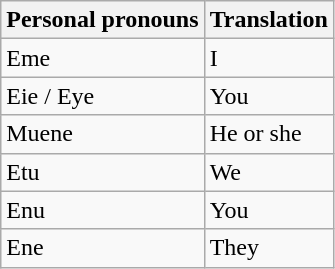<table class="wikitable sortable mw-collapsible">
<tr>
<th>Personal pronouns</th>
<th>Translation</th>
</tr>
<tr>
<td>Eme</td>
<td>I</td>
</tr>
<tr>
<td>Eie / Eye</td>
<td>You</td>
</tr>
<tr>
<td>Muene</td>
<td>He or she</td>
</tr>
<tr>
<td>Etu</td>
<td>We</td>
</tr>
<tr>
<td>Enu</td>
<td>You</td>
</tr>
<tr>
<td>Ene</td>
<td>They</td>
</tr>
</table>
